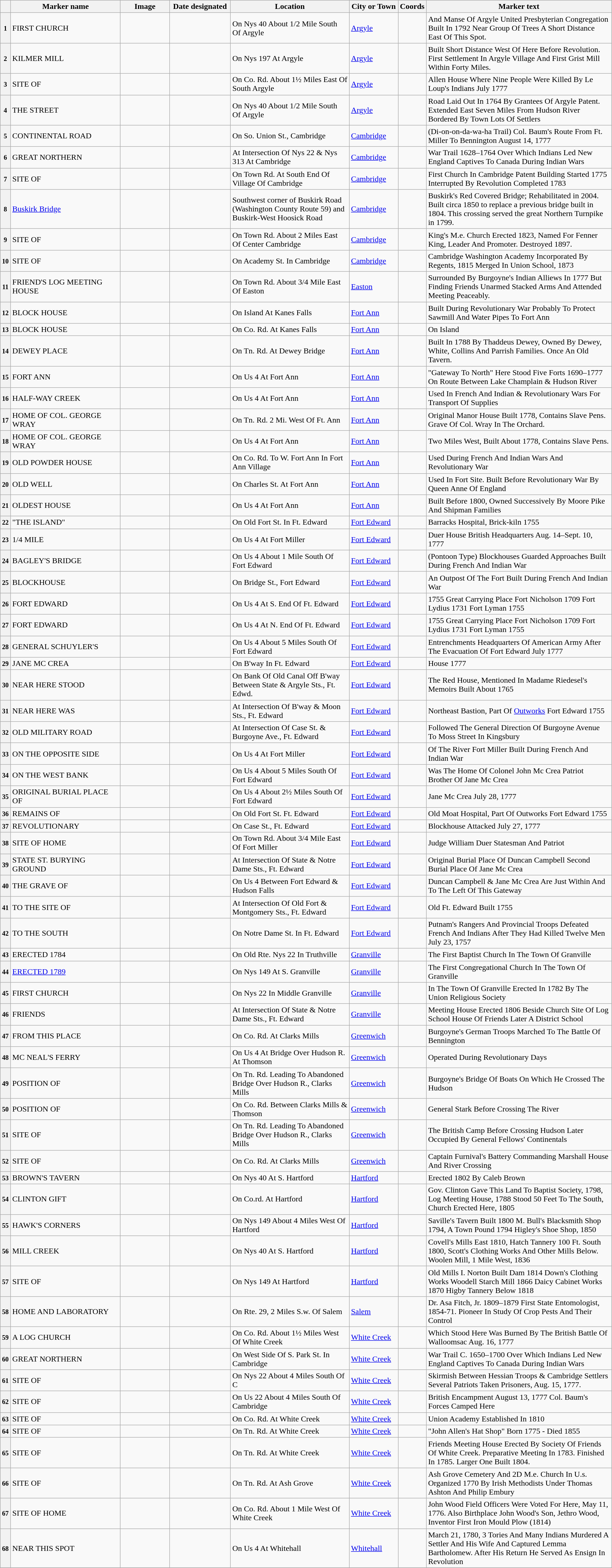<table class="wikitable sortable" style="width:98%">
<tr>
<th></th>
<th width = 18% ><strong>Marker name</strong></th>
<th width = 8% class="unsortable" ><strong>Image</strong></th>
<th width = 10% ><strong>Date designated</strong></th>
<th><strong>Location</strong></th>
<th width = 8% ><strong>City or Town</strong></th>
<th><strong>Coords</strong></th>
<th class="unsortable" ><strong>Marker text</strong></th>
</tr>
<tr ->
<th><small>1</small></th>
<td>FIRST CHURCH</td>
<td></td>
<td></td>
<td>On Nys 40 About 1/2 Mile South Of Argyle</td>
<td><a href='#'>Argyle</a></td>
<td></td>
<td>And Manse Of Argyle United Presbyterian Congregation Built In 1792 Near Group Of Trees A Short Distance East Of This Spot.</td>
</tr>
<tr ->
<th><small>2</small></th>
<td>KILMER MILL</td>
<td></td>
<td></td>
<td>On Nys 197 At Argyle</td>
<td><a href='#'>Argyle</a></td>
<td></td>
<td>Built Short Distance West Of Here Before Revolution. First Settlement In Argyle Village And First Grist Mill Within Forty Miles.</td>
</tr>
<tr ->
<th><small>3</small></th>
<td>SITE OF</td>
<td></td>
<td></td>
<td>On Co. Rd. About 1½ Miles East Of South Argyle</td>
<td><a href='#'>Argyle</a></td>
<td></td>
<td>Allen House Where Nine People Were Killed By Le Loup's Indians July 1777</td>
</tr>
<tr ->
<th><small>4</small></th>
<td>THE STREET</td>
<td></td>
<td></td>
<td>On Nys 40 About 1/2 Mile South Of Argyle</td>
<td><a href='#'>Argyle</a></td>
<td></td>
<td>Road Laid Out In 1764 By Grantees Of Argyle Patent. Extended East Seven Miles From Hudson River Bordered By Town Lots Of Settlers</td>
</tr>
<tr ->
<th><small>5</small></th>
<td>CONTINENTAL ROAD</td>
<td></td>
<td></td>
<td>On So. Union St., Cambridge</td>
<td><a href='#'>Cambridge</a></td>
<td></td>
<td>(Di-on-on-da-wa-ha Trail) Col. Baum's Route From Ft. Miller To Bennington August 14, 1777</td>
</tr>
<tr ->
<th><small>6</small></th>
<td>GREAT NORTHERN</td>
<td></td>
<td></td>
<td>At Intersection Of Nys 22 & Nys 313 At Cambridge</td>
<td><a href='#'>Cambridge</a></td>
<td></td>
<td>War Trail 1628–1764 Over Which Indians Led New England Captives To Canada During Indian Wars</td>
</tr>
<tr ->
<th><small>7</small></th>
<td>SITE OF</td>
<td></td>
<td></td>
<td>On Town Rd. At South End Of Village Of Cambridge</td>
<td><a href='#'>Cambridge</a></td>
<td></td>
<td>First Church In Cambridge Patent Building Started 1775 Interrupted By Revolution Completed 1783</td>
</tr>
<tr ->
<th><small>8</small></th>
<td><a href='#'>Buskirk Bridge</a></td>
<td></td>
<td></td>
<td>Southwest corner of Buskirk Road (Washington County Route 59) and Buskirk-West Hoosick Road</td>
<td><a href='#'>Cambridge</a></td>
<td></td>
<td>Buskirk's Red Covered Bridge; Rehabilitated in 2004. Built circa 1850 to replace a previous bridge built in 1804. This crossing served the great Northern Turnpike in 1799.</td>
</tr>
<tr ->
<th><small>9</small></th>
<td>SITE OF</td>
<td></td>
<td></td>
<td>On Town Rd. About 2 Miles East Of Center Cambridge</td>
<td><a href='#'>Cambridge</a></td>
<td></td>
<td>King's M.e. Church Erected 1823, Named For Fenner King, Leader And Promoter. Destroyed 1897.</td>
</tr>
<tr ->
<th><small>10</small></th>
<td>SITE OF</td>
<td></td>
<td></td>
<td>On Academy St. In Cambridge</td>
<td><a href='#'>Cambridge</a></td>
<td></td>
<td>Cambridge Washington Academy Incorporated By Regents, 1815 Merged In Union School, 1873</td>
</tr>
<tr ->
<th><small>11</small></th>
<td>FRIEND'S LOG MEETING HOUSE</td>
<td></td>
<td></td>
<td>On Town Rd. About 3/4 Mile East Of Easton</td>
<td><a href='#'>Easton</a></td>
<td></td>
<td>Surrounded By Burgoyne's Indian Alliews In 1777 But Finding Friends Unarmed Stacked Arms And Attended Meeting Peaceably.</td>
</tr>
<tr ->
<th><small>12</small></th>
<td>BLOCK HOUSE</td>
<td></td>
<td></td>
<td>On Island At Kanes Falls</td>
<td><a href='#'>Fort Ann</a></td>
<td></td>
<td>Built During Revolutionary War Probably To Protect Sawmill And Water Pipes To Fort Ann</td>
</tr>
<tr ->
<th><small>13</small></th>
<td>BLOCK HOUSE</td>
<td></td>
<td></td>
<td>On Co. Rd. At Kanes Falls</td>
<td><a href='#'>Fort Ann</a></td>
<td></td>
<td>On Island</td>
</tr>
<tr ->
<th><small>14</small></th>
<td>DEWEY PLACE</td>
<td></td>
<td></td>
<td>On Tn. Rd. At Dewey Bridge</td>
<td><a href='#'>Fort Ann</a></td>
<td></td>
<td>Built In 1788 By Thaddeus Dewey, Owned By Dewey, White, Collins And Parrish Families. Once An Old Tavern.</td>
</tr>
<tr ->
<th><small>15</small></th>
<td>FORT ANN</td>
<td></td>
<td></td>
<td>On Us 4 At Fort Ann</td>
<td><a href='#'>Fort Ann</a></td>
<td></td>
<td>"Gateway To North" Here Stood Five Forts 1690–1777 On Route Between Lake Champlain & Hudson River</td>
</tr>
<tr ->
<th><small>16</small></th>
<td>HALF-WAY CREEK</td>
<td></td>
<td></td>
<td>On Us 4 At Fort Ann</td>
<td><a href='#'>Fort Ann</a></td>
<td></td>
<td>Used In French And Indian & Revolutionary Wars For Transport Of Supplies</td>
</tr>
<tr ->
<th><small>17</small></th>
<td>HOME OF COL. GEORGE WRAY</td>
<td></td>
<td></td>
<td>On Tn. Rd. 2 Mi. West Of Ft. Ann</td>
<td><a href='#'>Fort Ann</a></td>
<td></td>
<td>Original Manor House Built 1778, Contains Slave Pens. Grave Of Col. Wray In The Orchard.</td>
</tr>
<tr ->
<th><small>18</small></th>
<td>HOME OF COL. GEORGE WRAY</td>
<td></td>
<td></td>
<td>On Us 4 At Fort Ann</td>
<td><a href='#'>Fort Ann</a></td>
<td></td>
<td>Two Miles West, Built About 1778, Contains Slave Pens.</td>
</tr>
<tr ->
<th><small>19</small></th>
<td>OLD POWDER HOUSE</td>
<td></td>
<td></td>
<td>On Co. Rd. To W. Fort Ann In Fort Ann Village</td>
<td><a href='#'>Fort Ann</a></td>
<td></td>
<td>Used During French And Indian Wars And Revolutionary War</td>
</tr>
<tr ->
<th><small>20</small></th>
<td>OLD WELL</td>
<td></td>
<td></td>
<td>On Charles St. At Fort Ann</td>
<td><a href='#'>Fort Ann</a></td>
<td></td>
<td>Used In Fort Site. Built Before Revolutionary War By Queen Anne Of England</td>
</tr>
<tr ->
<th><small>21</small></th>
<td>OLDEST HOUSE</td>
<td></td>
<td></td>
<td>On Us 4 At Fort Ann</td>
<td><a href='#'>Fort Ann</a></td>
<td></td>
<td>Built Before 1800, Owned Successively By Moore Pike And Shipman Families</td>
</tr>
<tr ->
<th><small>22</small></th>
<td>"THE ISLAND"</td>
<td></td>
<td></td>
<td>On Old Fort St. In Ft. Edward</td>
<td><a href='#'>Fort Edward</a></td>
<td></td>
<td>Barracks Hospital, Brick-kiln 1755</td>
</tr>
<tr ->
<th><small>23</small></th>
<td>1/4 MILE</td>
<td></td>
<td></td>
<td>On Us 4 At Fort Miller</td>
<td><a href='#'>Fort Edward</a></td>
<td></td>
<td>Duer House British Headquarters Aug. 14–Sept. 10, 1777</td>
</tr>
<tr ->
<th><small>24</small></th>
<td>BAGLEY'S BRIDGE</td>
<td></td>
<td></td>
<td>On Us 4 About 1 Mile South Of Fort Edward</td>
<td><a href='#'>Fort Edward</a></td>
<td></td>
<td>(Pontoon Type) Blockhouses Guarded Approaches Built During French And Indian War</td>
</tr>
<tr ->
<th><small>25</small></th>
<td>BLOCKHOUSE</td>
<td></td>
<td></td>
<td>On Bridge St., Fort Edward</td>
<td><a href='#'>Fort Edward</a></td>
<td></td>
<td>An Outpost Of The Fort Built During French And Indian War</td>
</tr>
<tr ->
<th><small>26</small></th>
<td>FORT EDWARD</td>
<td></td>
<td></td>
<td>On Us 4 At S. End Of Ft. Edward</td>
<td><a href='#'>Fort Edward</a></td>
<td></td>
<td>1755 Great Carrying Place Fort Nicholson 1709 Fort Lydius 1731 Fort Lyman 1755</td>
</tr>
<tr ->
<th><small>27</small></th>
<td>FORT EDWARD</td>
<td></td>
<td></td>
<td>On Us 4 At N. End Of Ft. Edward</td>
<td><a href='#'>Fort Edward</a></td>
<td></td>
<td>1755 Great Carrying Place Fort Nicholson 1709 Fort Lydius 1731 Fort Lyman 1755</td>
</tr>
<tr ->
<th><small>28</small></th>
<td>GENERAL SCHUYLER'S</td>
<td></td>
<td></td>
<td>On Us 4 About 5 Miles South Of Fort Edward</td>
<td><a href='#'>Fort Edward</a></td>
<td></td>
<td>Entrenchments Headquarters Of American Army After The Evacuation Of Fort Edward July 1777</td>
</tr>
<tr ->
<th><small>29</small></th>
<td>JANE MC CREA</td>
<td></td>
<td></td>
<td>On B'way In Ft. Edward</td>
<td><a href='#'>Fort Edward</a></td>
<td></td>
<td>House 1777</td>
</tr>
<tr ->
<th><small>30</small></th>
<td>NEAR HERE STOOD</td>
<td></td>
<td></td>
<td>On Bank Of Old Canal Off B'way Between State & Argyle Sts., Ft. Edwd.</td>
<td><a href='#'>Fort Edward</a></td>
<td></td>
<td>The Red House, Mentioned In Madame Riedesel's Memoirs Built About 1765</td>
</tr>
<tr ->
<th><small>31</small></th>
<td>NEAR HERE WAS</td>
<td></td>
<td></td>
<td>At Intersection Of B'way & Moon Sts., Ft. Edward</td>
<td><a href='#'>Fort Edward</a></td>
<td></td>
<td>Northeast Bastion, Part Of <a href='#'>Outworks</a> Fort Edward 1755</td>
</tr>
<tr ->
<th><small>32</small></th>
<td>OLD MILITARY ROAD</td>
<td></td>
<td></td>
<td>At Intersection Of Case St. & Burgoyne Ave., Ft. Edward</td>
<td><a href='#'>Fort Edward</a></td>
<td></td>
<td>Followed The General Direction Of Burgoyne Avenue To Moss Street In Kingsbury</td>
</tr>
<tr ->
<th><small>33</small></th>
<td>ON THE OPPOSITE SIDE</td>
<td></td>
<td></td>
<td>On Us 4 At Fort Miller</td>
<td><a href='#'>Fort Edward</a></td>
<td></td>
<td>Of The River Fort Miller Built During French And Indian War</td>
</tr>
<tr ->
<th><small>34</small></th>
<td>ON THE WEST BANK</td>
<td></td>
<td></td>
<td>On Us 4 About 5 Miles South Of Fort Edward</td>
<td><a href='#'>Fort Edward</a></td>
<td></td>
<td>Was The Home Of Colonel John Mc Crea Patriot Brother Of Jane Mc Crea</td>
</tr>
<tr ->
<th><small>35</small></th>
<td>ORIGINAL BURIAL PLACE OF</td>
<td></td>
<td></td>
<td>On Us 4 About 2½ Miles South Of Fort Edward</td>
<td><a href='#'>Fort Edward</a></td>
<td></td>
<td>Jane Mc Crea July 28, 1777</td>
</tr>
<tr ->
<th><small>36</small></th>
<td>REMAINS OF</td>
<td></td>
<td></td>
<td>On Old Fort St. Ft. Edward</td>
<td><a href='#'>Fort Edward</a></td>
<td></td>
<td>Old Moat Hospital, Part Of Outworks Fort Edward 1755</td>
</tr>
<tr ->
<th><small>37</small></th>
<td>REVOLUTIONARY</td>
<td></td>
<td></td>
<td>On Case St., Ft. Edward</td>
<td><a href='#'>Fort Edward</a></td>
<td></td>
<td>Blockhouse Attacked July 27, 1777</td>
</tr>
<tr ->
<th><small>38</small></th>
<td>SITE OF HOME</td>
<td></td>
<td></td>
<td>On Town Rd. About 3/4 Mile East Of Fort Miller</td>
<td><a href='#'>Fort Edward</a></td>
<td></td>
<td>Judge William Duer Statesman And Patriot</td>
</tr>
<tr ->
<th><small>39</small></th>
<td>STATE ST. BURYING GROUND</td>
<td></td>
<td></td>
<td>At Intersection Of State & Notre Dame Sts., Ft. Edward</td>
<td><a href='#'>Fort Edward</a></td>
<td></td>
<td>Original Burial Place Of Duncan Campbell Second Burial Place Of Jane Mc Crea</td>
</tr>
<tr ->
<th><small>40</small></th>
<td>THE GRAVE OF</td>
<td></td>
<td></td>
<td>On Us 4 Between Fort Edward & Hudson Falls</td>
<td><a href='#'>Fort Edward</a></td>
<td></td>
<td>Duncan Campbell & Jane Mc Crea Are Just Within And To The Left Of This Gateway</td>
</tr>
<tr ->
<th><small>41</small></th>
<td>TO THE SITE OF</td>
<td></td>
<td></td>
<td>At Intersection Of Old Fort & Montgomery Sts., Ft. Edward</td>
<td><a href='#'>Fort Edward</a></td>
<td></td>
<td>Old Ft. Edward Built 1755</td>
</tr>
<tr ->
<th><small>42</small></th>
<td>TO THE SOUTH</td>
<td></td>
<td></td>
<td>On Notre Dame St. In Ft. Edward</td>
<td><a href='#'>Fort Edward</a></td>
<td></td>
<td>Putnam's Rangers And Provincial Troops Defeated French And Indians After They Had Killed Twelve Men July 23, 1757</td>
</tr>
<tr ->
<th><small>43</small></th>
<td>ERECTED 1784</td>
<td></td>
<td></td>
<td>On Old Rte. Nys 22 In Truthville</td>
<td><a href='#'>Granville</a></td>
<td></td>
<td>The First Baptist Church In The Town Of Granville</td>
</tr>
<tr ->
<th><small>44</small></th>
<td><a href='#'>ERECTED 1789</a></td>
<td></td>
<td></td>
<td>On Nys 149 At S. Granville</td>
<td><a href='#'>Granville</a></td>
<td></td>
<td>The First Congregational Church In The Town Of Granville</td>
</tr>
<tr ->
<th><small>45</small></th>
<td>FIRST CHURCH</td>
<td></td>
<td></td>
<td>On Nys 22 In Middle Granville</td>
<td><a href='#'>Granville</a></td>
<td></td>
<td>In The Town Of Granville Erected In 1782 By The Union Religious Society</td>
</tr>
<tr ->
<th><small>46</small></th>
<td>FRIENDS</td>
<td></td>
<td></td>
<td>At Intersection Of State & Notre Dame Sts., Ft. Edward</td>
<td><a href='#'>Granville</a></td>
<td></td>
<td>Meeting House Erected 1806 Beside Church Site Of Log School House Of Friends Later A District School</td>
</tr>
<tr ->
<th><small>47</small></th>
<td>FROM THIS PLACE</td>
<td></td>
<td></td>
<td>On Co. Rd. At Clarks Mills</td>
<td><a href='#'>Greenwich</a></td>
<td></td>
<td>Burgoyne's German Troops Marched To The Battle Of Bennington</td>
</tr>
<tr ->
<th><small>48</small></th>
<td>MC NEAL'S FERRY</td>
<td></td>
<td></td>
<td>On Us 4 At Bridge Over Hudson R. At Thomson</td>
<td><a href='#'>Greenwich</a></td>
<td></td>
<td>Operated During Revolutionary Days</td>
</tr>
<tr ->
<th><small>49</small></th>
<td>POSITION OF</td>
<td></td>
<td></td>
<td>On Tn. Rd. Leading To Abandoned Bridge Over Hudson R., Clarks Mills</td>
<td><a href='#'>Greenwich</a></td>
<td></td>
<td>Burgoyne's Bridge Of Boats On Which He Crossed The Hudson</td>
</tr>
<tr ->
<th><small>50</small></th>
<td>POSITION OF</td>
<td></td>
<td></td>
<td>On Co. Rd. Between Clarks Mills & Thomson</td>
<td><a href='#'>Greenwich</a></td>
<td></td>
<td>General Stark Before Crossing The River</td>
</tr>
<tr ->
<th><small>51</small></th>
<td>SITE OF</td>
<td></td>
<td></td>
<td>On Tn. Rd. Leading To Abandoned Bridge Over Hudson R., Clarks Mills</td>
<td><a href='#'>Greenwich</a></td>
<td></td>
<td>The British Camp Before Crossing Hudson Later Occupied By General Fellows' Continentals</td>
</tr>
<tr ->
<th><small>52</small></th>
<td>SITE OF</td>
<td></td>
<td></td>
<td>On Co. Rd. At Clarks Mills</td>
<td><a href='#'>Greenwich</a></td>
<td></td>
<td>Captain Furnival's Battery Commanding Marshall House And River Crossing</td>
</tr>
<tr ->
<th><small>53</small></th>
<td>BROWN'S TAVERN</td>
<td></td>
<td></td>
<td>On Nys 40 At S. Hartford</td>
<td><a href='#'>Hartford</a></td>
<td></td>
<td>Erected 1802 By Caleb Brown</td>
</tr>
<tr ->
<th><small>54</small></th>
<td>CLINTON GIFT</td>
<td></td>
<td></td>
<td>On Co.rd. At Hartford</td>
<td><a href='#'>Hartford</a></td>
<td></td>
<td>Gov. Clinton Gave This Land To Baptist Society, 1798, Log Meeting House, 1788 Stood 50 Feet To The South, Church Erected Here, 1805</td>
</tr>
<tr ->
<th><small>55</small></th>
<td>HAWK'S CORNERS</td>
<td></td>
<td></td>
<td>On Nys 149 About 4 Miles West Of Hartford</td>
<td><a href='#'>Hartford</a></td>
<td></td>
<td>Saville's Tavern Built 1800 M. Bull's Blacksmith Shop 1794, A Town Pound 1794 Higley's Shoe Shop, 1850</td>
</tr>
<tr ->
<th><small>56</small></th>
<td>MILL CREEK</td>
<td></td>
<td></td>
<td>On Nys 40 At S. Hartford</td>
<td><a href='#'>Hartford</a></td>
<td></td>
<td>Covell's Mills East 1810, Hatch Tannery 100 Ft. South 1800, Scott's Clothing Works And Other Mills Below. Woolen Mill, 1 Mile West, 1836</td>
</tr>
<tr ->
<th><small>57</small></th>
<td>SITE OF</td>
<td></td>
<td></td>
<td>On Nys 149 At Hartford</td>
<td><a href='#'>Hartford</a></td>
<td></td>
<td>Old Mills I. Norton Built Dam 1814 Down's Clothing Works Woodell Starch Mill 1866 Daicy Cabinet Works 1870 Higby Tannery Below 1818</td>
</tr>
<tr ->
<th><small>58</small></th>
<td>HOME AND LABORATORY</td>
<td></td>
<td></td>
<td>On Rte. 29, 2 Miles S.w. Of Salem</td>
<td><a href='#'>Salem</a></td>
<td></td>
<td>Dr. Asa Fitch, Jr. 1809–1879 First State Entomologist, 1854-71. Pioneer In Study Of Crop Pests And Their Control</td>
</tr>
<tr ->
<th><small>59</small></th>
<td>A LOG CHURCH</td>
<td></td>
<td></td>
<td>On Co. Rd. About 1½ Miles West Of White Creek</td>
<td><a href='#'>White Creek</a></td>
<td></td>
<td>Which Stood Here Was Burned By The British Battle Of Walloomsac Aug. 16, 1777</td>
</tr>
<tr ->
<th><small>60</small></th>
<td>GREAT NORTHERN</td>
<td></td>
<td></td>
<td>On West Side Of S. Park St. In Cambridge</td>
<td><a href='#'>White Creek</a></td>
<td></td>
<td>War Trail C. 1650–1700 Over Which Indians Led New England Captives To Canada During Indian Wars</td>
</tr>
<tr ->
<th><small>61</small></th>
<td>SITE OF</td>
<td></td>
<td></td>
<td>On Nys 22 About 4 Miles South Of C</td>
<td><a href='#'>White Creek</a></td>
<td></td>
<td>Skirmish Between Hessian Troops & Cambridge Settlers Several Patriots Taken Prisoners, Aug. 15, 1777.</td>
</tr>
<tr ->
<th><small>62</small></th>
<td>SITE OF</td>
<td></td>
<td></td>
<td>On Us 22 About 4 Miles South Of Cambridge</td>
<td><a href='#'>White Creek</a></td>
<td></td>
<td>British Encampment August 13, 1777 Col. Baum's Forces Camped Here</td>
</tr>
<tr ->
<th><small>63</small></th>
<td>SITE OF</td>
<td></td>
<td></td>
<td>On Co. Rd. At White Creek</td>
<td><a href='#'>White Creek</a></td>
<td></td>
<td>Union Academy Established In 1810</td>
</tr>
<tr ->
<th><small>64</small></th>
<td>SITE OF</td>
<td></td>
<td></td>
<td>On Tn. Rd. At White Creek</td>
<td><a href='#'>White Creek</a></td>
<td></td>
<td>"John Allen's Hat Shop" Born 1775 - Died 1855</td>
</tr>
<tr ->
<th><small>65</small></th>
<td>SITE OF</td>
<td></td>
<td></td>
<td>On Tn. Rd. At White Creek</td>
<td><a href='#'>White Creek</a></td>
<td></td>
<td>Friends Meeting House Erected By Society Of Friends Of White Creek. Preparative Meeting In 1783. Finished In 1785. Larger One Built 1804.</td>
</tr>
<tr ->
<th><small>66</small></th>
<td>SITE OF</td>
<td></td>
<td></td>
<td>On Tn. Rd. At Ash Grove</td>
<td><a href='#'>White Creek</a></td>
<td></td>
<td>Ash Grove Cemetery And 2D M.e. Church In U.s. Organized 1770 By Irish Methodists Under Thomas Ashton And Philip Embury</td>
</tr>
<tr ->
<th><small>67</small></th>
<td>SITE OF HOME</td>
<td></td>
<td></td>
<td>On Co. Rd. About 1 Mile West Of White Creek</td>
<td><a href='#'>White Creek</a></td>
<td></td>
<td>John Wood Field Officers Were Voted For Here, May 11, 1776. Also Birthplace John Wood's Son, Jethro Wood, Inventor First Iron Mould Plow (1814)</td>
</tr>
<tr ->
<th><small>68</small></th>
<td>NEAR THIS SPOT</td>
<td></td>
<td></td>
<td>On Us 4 At Whitehall</td>
<td><a href='#'>Whitehall</a></td>
<td></td>
<td>March 21, 1780, 3 Tories And Many Indians Murdered A Settler And His Wife And Captured Lemma Bartholomew. After His Return He Served As Ensign In Revolution</td>
</tr>
<tr ->
</tr>
</table>
